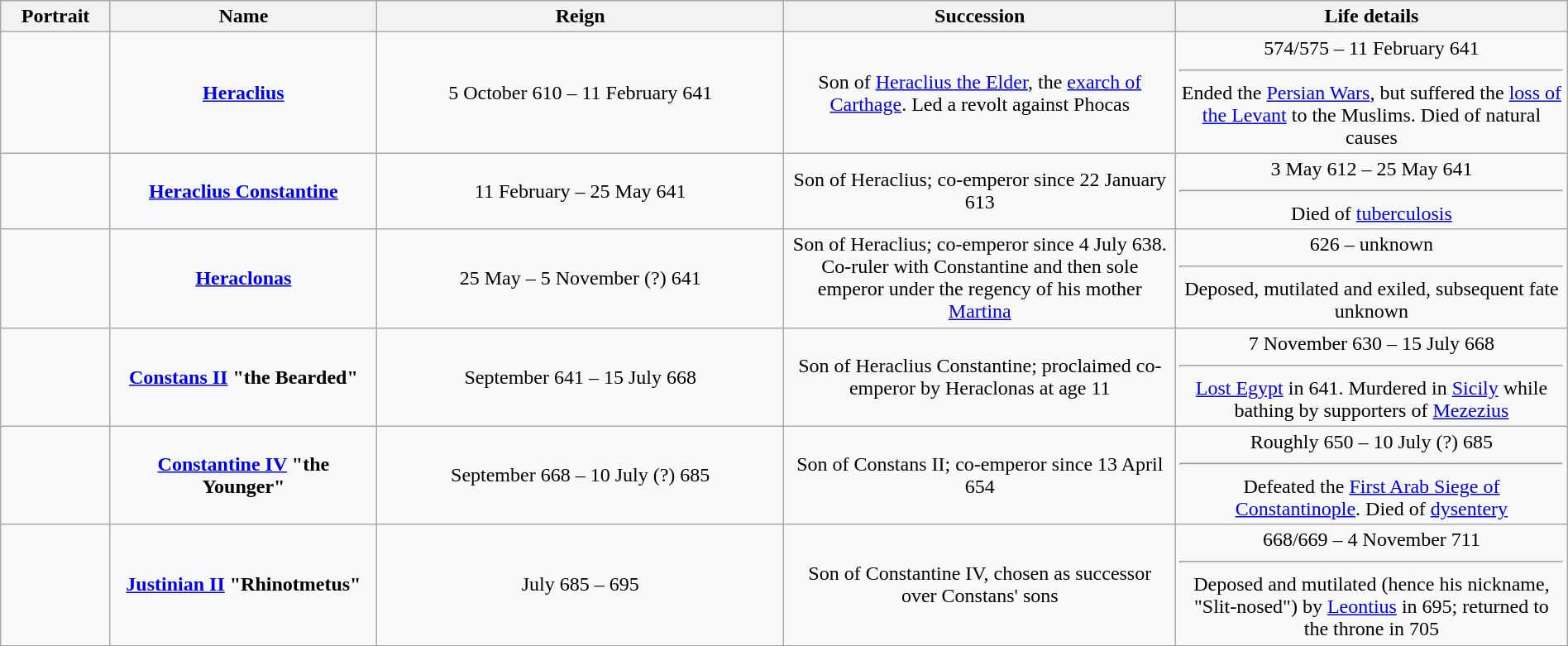<table class="wikitable plainrowheaders" style="width:100%; text-align:center">
<tr>
<th scope=col width="7%">Portrait</th>
<th scope=col width="17%">Name</th>
<th scope=col width="26%">Reign</th>
<th scope=col width="25%">Succession</th>
<th scope=col width="25%">Life details</th>
</tr>
<tr>
<td></td>
<th scope=row style="text-align:center; background:#F8F9FA"><strong><a href='#'>Heraclius</a></strong></th>
<td>5 October 610 – 11 February 641<br></td>
<td>Son of <a href='#'>Heraclius the Elder</a>, the <a href='#'>exarch of Carthage</a>. Led a revolt against Phocas</td>
<td>574/575 – 11 February 641<br><hr>Ended the <a href='#'>Persian Wars</a>, but suffered the <a href='#'>loss of the Levant</a> to the Muslims. Died of natural causes</td>
</tr>
<tr>
<td></td>
<th scope=row style="text-align:center; background:#F8F9FA"><strong><a href='#'>Heraclius Constantine</a></strong><br></th>
<td>11 February – 25 May 641<br></td>
<td>Son of Heraclius; co-emperor since 22 January 613</td>
<td>3 May 612 – 25 May 641<br><hr>Died of <a href='#'>tuberculosis</a></td>
</tr>
<tr>
<td></td>
<th scope=row style="text-align:center; background:#F8F9FA"><strong><a href='#'>Heraclonas</a></strong><br></th>
<td>25 May – 5 November (?) 641<br></td>
<td>Son of Heraclius; co-emperor since 4 July 638. Co-ruler with Constantine and then sole emperor under the regency of his mother <a href='#'>Martina</a></td>
<td>626 – unknown<hr>Deposed, mutilated and exiled, subsequent fate unknown</td>
</tr>
<tr>
<td></td>
<th scope=row style="text-align:center; background:#F8F9FA"><strong><a href='#'>Constans II</a></strong> "the Bearded"<br></th>
<td>September 641 – 15 July 668<br></td>
<td>Son of Heraclius Constantine; proclaimed co-emperor by Heraclonas at age 11</td>
<td>7 November 630 – 15 July 668<br><hr><a href='#'>Lost Egypt</a> in 641. Murdered in <a href='#'>Sicily</a> while bathing by supporters of <a href='#'>Mezezius</a></td>
</tr>
<tr>
<td></td>
<th scope=row style="text-align:center; background:#F8F9FA"><strong><a href='#'>Constantine IV</a></strong> "the Younger"<br></th>
<td>September 668 – 10 July (?) 685<br></td>
<td>Son of Constans II; co-emperor since 13 April 654</td>
<td>Roughly 650 – 10 July (?) 685<br><hr>Defeated the <a href='#'>First Arab Siege of Constantinople</a>. Died of <a href='#'>dysentery</a></td>
</tr>
<tr>
<td></td>
<th scope=row style="text-align:center; background:#F8F9FA"><strong><a href='#'>Justinian II</a></strong> "Rhinotmetus"<br></th>
<td>July 685 – 695<br></td>
<td>Son of Constantine IV, chosen as successor over Constans' sons</td>
<td>668/669 – 4 November 711<br><hr>Deposed and mutilated (hence his nickname, "Slit-nosed") by <a href='#'>Leontius</a> in 695; returned to the throne in 705</td>
</tr>
</table>
